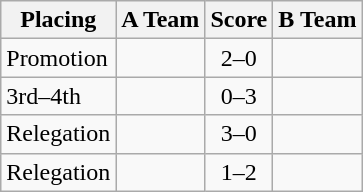<table class=wikitable style="border:1px solid #AAAAAA;">
<tr>
<th>Placing</th>
<th>A Team</th>
<th>Score</th>
<th>B Team</th>
</tr>
<tr>
<td>Promotion</td>
<td><strong></strong></td>
<td align="center">2–0</td>
<td></td>
</tr>
<tr>
<td>3rd–4th</td>
<td></td>
<td align="center">0–3</td>
<td></td>
</tr>
<tr>
<td>Relegation</td>
<td></td>
<td align="center">3–0</td>
<td><em></em></td>
</tr>
<tr>
<td>Relegation</td>
<td><em></em></td>
<td align="center">1–2</td>
<td></td>
</tr>
</table>
